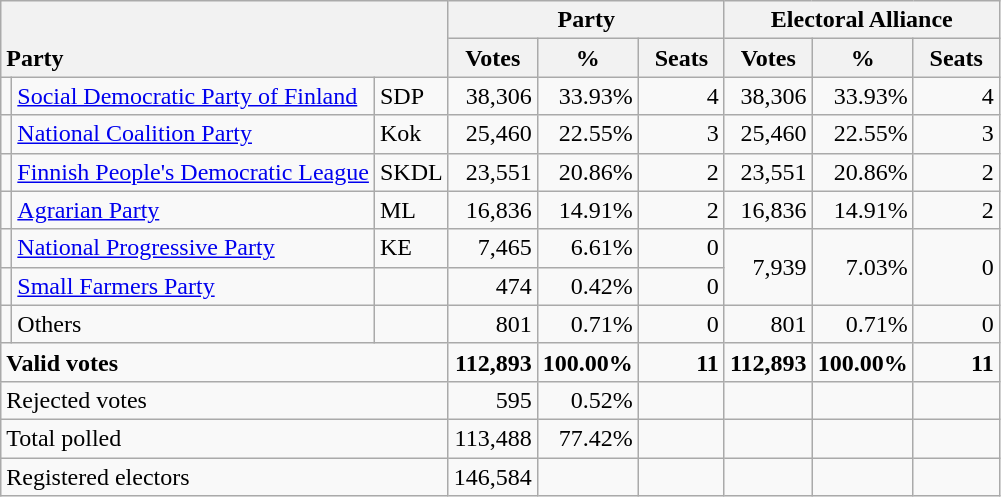<table class="wikitable" border="1" style="text-align:right;">
<tr>
<th style="text-align:left;" valign=bottom rowspan=2 colspan=3>Party</th>
<th colspan=3>Party</th>
<th colspan=3>Electoral Alliance</th>
</tr>
<tr>
<th align=center valign=bottom width="50">Votes</th>
<th align=center valign=bottom width="50">%</th>
<th align=center valign=bottom width="50">Seats</th>
<th align=center valign=bottom width="50">Votes</th>
<th align=center valign=bottom width="50">%</th>
<th align=center valign=bottom width="50">Seats</th>
</tr>
<tr>
<td></td>
<td align=left style="white-space: nowrap;"><a href='#'>Social Democratic Party of Finland</a></td>
<td align=left>SDP</td>
<td>38,306</td>
<td>33.93%</td>
<td>4</td>
<td>38,306</td>
<td>33.93%</td>
<td>4</td>
</tr>
<tr>
<td></td>
<td align=left><a href='#'>National Coalition Party</a></td>
<td align=left>Kok</td>
<td>25,460</td>
<td>22.55%</td>
<td>3</td>
<td>25,460</td>
<td>22.55%</td>
<td>3</td>
</tr>
<tr>
<td></td>
<td align=left><a href='#'>Finnish People's Democratic League</a></td>
<td align=left>SKDL</td>
<td>23,551</td>
<td>20.86%</td>
<td>2</td>
<td>23,551</td>
<td>20.86%</td>
<td>2</td>
</tr>
<tr>
<td></td>
<td align=left><a href='#'>Agrarian Party</a></td>
<td align=left>ML</td>
<td>16,836</td>
<td>14.91%</td>
<td>2</td>
<td>16,836</td>
<td>14.91%</td>
<td>2</td>
</tr>
<tr>
<td></td>
<td align=left><a href='#'>National Progressive Party</a></td>
<td align=left>KE</td>
<td>7,465</td>
<td>6.61%</td>
<td>0</td>
<td rowspan=2>7,939</td>
<td rowspan=2>7.03%</td>
<td rowspan=2>0</td>
</tr>
<tr>
<td></td>
<td align=left><a href='#'>Small Farmers Party</a></td>
<td align=left></td>
<td>474</td>
<td>0.42%</td>
<td>0</td>
</tr>
<tr>
<td></td>
<td align=left>Others</td>
<td align=left></td>
<td>801</td>
<td>0.71%</td>
<td>0</td>
<td>801</td>
<td>0.71%</td>
<td>0</td>
</tr>
<tr style="font-weight:bold">
<td align=left colspan=3>Valid votes</td>
<td>112,893</td>
<td>100.00%</td>
<td>11</td>
<td>112,893</td>
<td>100.00%</td>
<td>11</td>
</tr>
<tr>
<td align=left colspan=3>Rejected votes</td>
<td>595</td>
<td>0.52%</td>
<td></td>
<td></td>
<td></td>
<td></td>
</tr>
<tr>
<td align=left colspan=3>Total polled</td>
<td>113,488</td>
<td>77.42%</td>
<td></td>
<td></td>
<td></td>
<td></td>
</tr>
<tr>
<td align=left colspan=3>Registered electors</td>
<td>146,584</td>
<td></td>
<td></td>
<td></td>
<td></td>
<td></td>
</tr>
</table>
